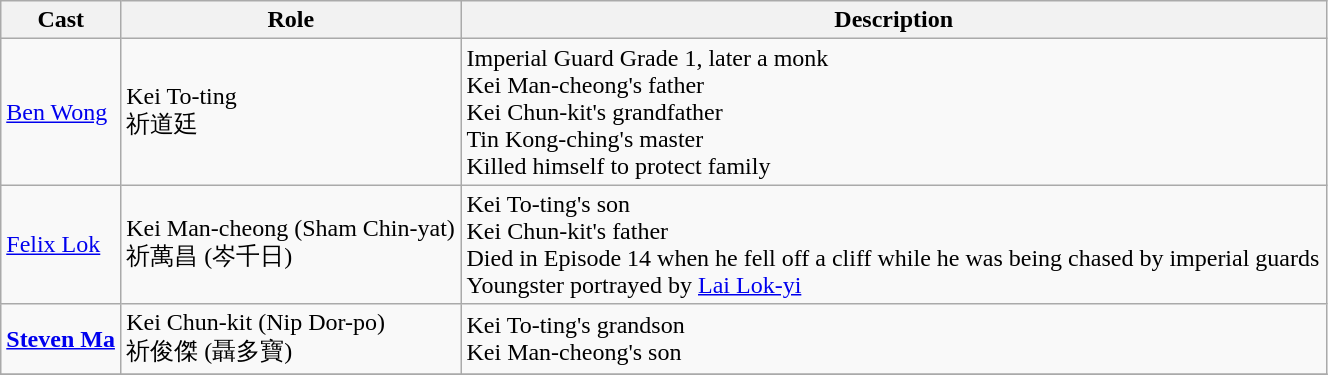<table class="wikitable" width="70%">
<tr>
<th>Cast</th>
<th>Role</th>
<th>Description</th>
</tr>
<tr>
<td><a href='#'>Ben Wong</a></td>
<td>Kei To-ting<br>祈道廷</td>
<td>Imperial Guard Grade 1, later a monk<br>Kei Man-cheong's father<br>Kei Chun-kit's grandfather<br>Tin Kong-ching's master<br>Killed himself to protect family</td>
</tr>
<tr>
<td><a href='#'>Felix Lok</a></td>
<td>Kei Man-cheong (Sham Chin-yat)<br>祈萬昌 (岑千日)</td>
<td>Kei To-ting's son<br>Kei Chun-kit's father<br>Died in Episode 14 when he fell off a cliff while he was being chased by imperial guards<br>Youngster portrayed by <a href='#'>Lai Lok-yi</a></td>
</tr>
<tr>
<td><strong><a href='#'>Steven Ma</a></strong></td>
<td>Kei Chun-kit (Nip Dor-po)<br>祈俊傑 (聶多寶)</td>
<td>Kei To-ting's grandson<br>Kei Man-cheong's son</td>
</tr>
<tr>
</tr>
</table>
